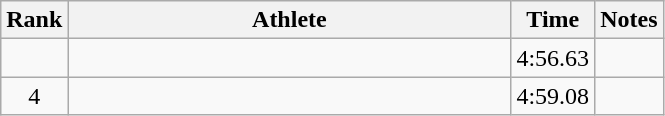<table class="wikitable" style="text-align:center">
<tr>
<th>Rank</th>
<th Style="width:18em">Athlete</th>
<th>Time</th>
<th>Notes</th>
</tr>
<tr>
<td></td>
<td style="text-align:left"></td>
<td>4:56.63</td>
<td></td>
</tr>
<tr>
<td>4</td>
<td style="text-align:left"></td>
<td>4:59.08</td>
<td></td>
</tr>
</table>
